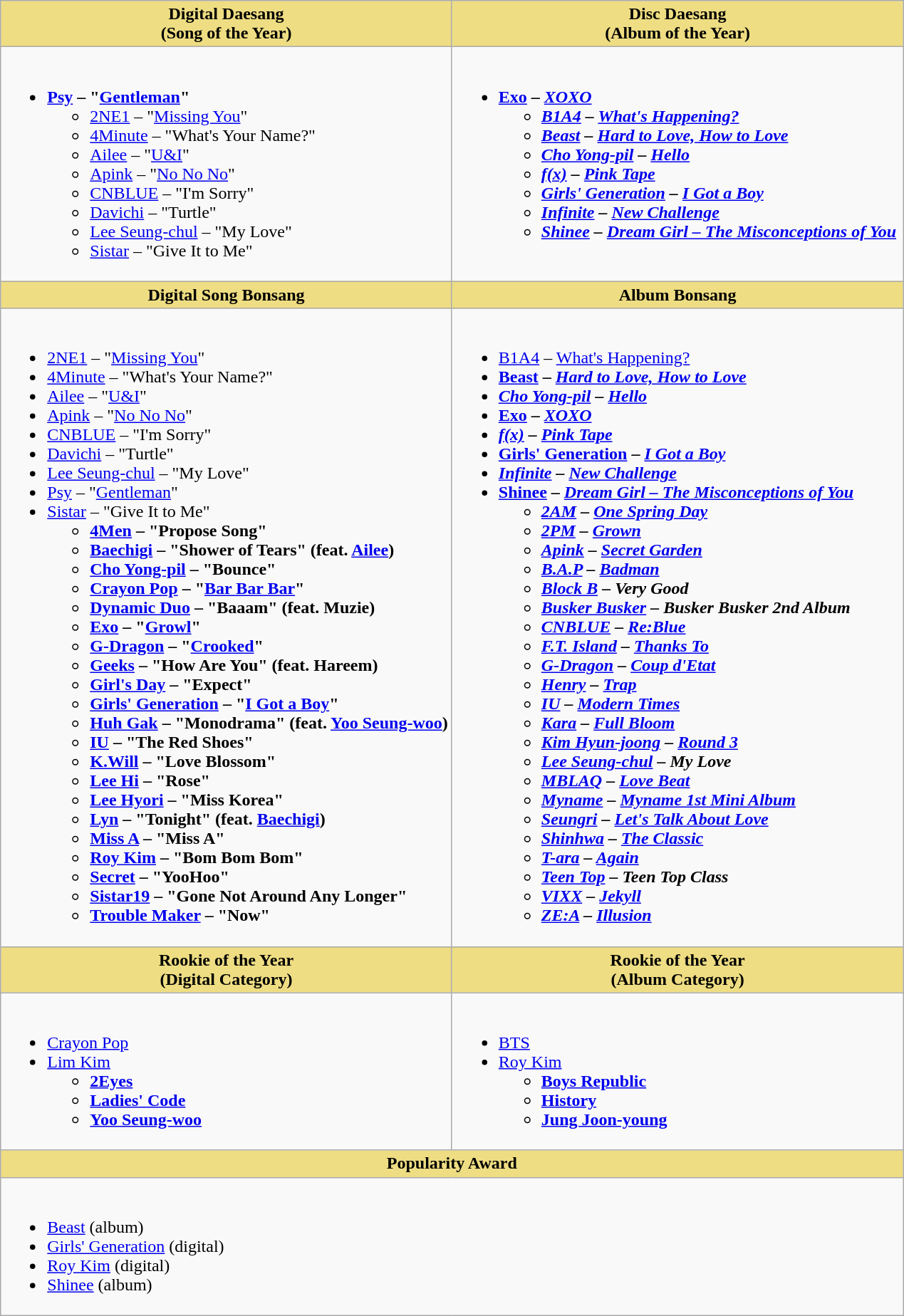<table class="wikitable">
<tr>
<th scope="col" style="background:#EEDD82; width:50%">Digital Daesang<br>(Song of the Year)</th>
<th scope="col" style="background:#EEDD82; width:50%">Disc Daesang<br>(Album of the Year)</th>
</tr>
<tr>
<td style="vertical-align:top"><br><ul><li><strong><a href='#'>Psy</a> – "<a href='#'>Gentleman</a>"</strong><ul><li><a href='#'>2NE1</a> – "<a href='#'>Missing You</a>"</li><li><a href='#'>4Minute</a> – "What's Your Name?"</li><li><a href='#'>Ailee</a> – "<a href='#'>U&I</a>"</li><li><a href='#'>Apink</a> – "<a href='#'>No No No</a>"</li><li><a href='#'>CNBLUE</a> – "I'm Sorry"</li><li><a href='#'>Davichi</a> – "Turtle"</li><li><a href='#'>Lee Seung-chul</a> – "My Love"</li><li><a href='#'>Sistar</a> – "Give It to Me"</li></ul></li></ul></td>
<td style="vertical-align:top"><br><ul><li><strong><a href='#'>Exo</a> – <em><a href='#'>XOXO</a><strong><em><ul><li><a href='#'>B1A4</a> – </em><a href='#'>What's Happening?</a><em></li><li><a href='#'>Beast</a> – </em><a href='#'>Hard to Love, How to Love</a><em></li><li><a href='#'>Cho Yong-pil</a> – </em><a href='#'>Hello</a><em></li><li><a href='#'>f(x)</a> – </em><a href='#'>Pink Tape</a><em></li><li><a href='#'>Girls' Generation</a> – </em><a href='#'>I Got a Boy</a><em></li><li><a href='#'>Infinite</a> – </em><a href='#'>New Challenge</a><em></li><li><a href='#'>Shinee</a> – </em><a href='#'>Dream Girl – The Misconceptions of You</a><em></li></ul></li></ul></td>
</tr>
<tr>
<th scope="col" style="background:#EEDD82; width:50%">Digital Song Bonsang</th>
<th scope="col" style="background:#EEDD82; width:50%">Album Bonsang</th>
</tr>
<tr>
<td style="vertical-align:top"><br><ul><li></strong><a href='#'>2NE1</a> – "<a href='#'>Missing You</a>"<strong></li><li></strong><a href='#'>4Minute</a> – "What's Your Name?"<strong></li><li></strong><a href='#'>Ailee</a> – "<a href='#'>U&I</a>"<strong></li><li></strong><a href='#'>Apink</a> – "<a href='#'>No No No</a>"<strong></li><li></strong><a href='#'>CNBLUE</a> – "I'm Sorry"<strong></li><li></strong><a href='#'>Davichi</a> – "Turtle"<strong></li><li></strong><a href='#'>Lee Seung-chul</a> – "My Love"<strong></li><li></strong><a href='#'>Psy</a> – "<a href='#'>Gentleman</a>"<strong></li><li></strong><a href='#'>Sistar</a> – "Give It to Me"<strong><ul><li><a href='#'>4Men</a> – "Propose Song"</li><li><a href='#'>Baechigi</a> – "Shower of Tears" (feat. <a href='#'>Ailee</a>)</li><li><a href='#'>Cho Yong-pil</a> – "Bounce"</li><li><a href='#'>Crayon Pop</a> – "<a href='#'>Bar Bar Bar</a>"</li><li><a href='#'>Dynamic Duo</a> – "Baaam" (feat. Muzie)</li><li><a href='#'>Exo</a> – "<a href='#'>Growl</a>"</li><li><a href='#'>G-Dragon</a> – "<a href='#'>Crooked</a>"</li><li><a href='#'>Geeks</a> – "How Are You" (feat. Hareem)</li><li><a href='#'>Girl's Day</a> – "Expect"</li><li><a href='#'>Girls' Generation</a> – "<a href='#'>I Got a Boy</a>"</li><li><a href='#'>Huh Gak</a> – "Monodrama" (feat. <a href='#'>Yoo Seung-woo</a>)</li><li><a href='#'>IU</a> – "The Red Shoes"</li><li><a href='#'>K.Will</a> – "Love Blossom"</li><li><a href='#'>Lee Hi</a> – "Rose"</li><li><a href='#'>Lee Hyori</a> – "Miss Korea"</li><li><a href='#'>Lyn</a> – "Tonight" (feat. <a href='#'>Baechigi</a>)</li><li><a href='#'>Miss A</a> – "Miss A"</li><li><a href='#'>Roy Kim</a> – "Bom Bom Bom"</li><li><a href='#'>Secret</a> – "YooHoo"</li><li><a href='#'>Sistar19</a> – "Gone Not Around Any Longer"</li><li><a href='#'>Trouble Maker</a> – "Now"</li></ul></li></ul></td>
<td style="vertical-align:top"><br><ul><li></strong><a href='#'>B1A4</a> – </em><a href='#'>What's Happening?</a></em></strong></li><li><strong><a href='#'>Beast</a> – <em><a href='#'>Hard to Love, How to Love</a><strong><em></li><li></strong><a href='#'>Cho Yong-pil</a> – </em><a href='#'>Hello</a></em></strong></li><li><strong><a href='#'>Exo</a> – <em><a href='#'>XOXO</a><strong><em></li><li></strong><a href='#'>f(x)</a> – </em><a href='#'>Pink Tape</a></em></strong></li><li><strong><a href='#'>Girls' Generation</a> – <em><a href='#'>I Got a Boy</a><strong><em></li><li></strong><a href='#'>Infinite</a> – </em><a href='#'>New Challenge</a></em></strong></li><li><strong><a href='#'>Shinee</a> – <em><a href='#'>Dream Girl – The Misconceptions of You</a><strong><em><ul><li><a href='#'>2AM</a> – </em><a href='#'>One Spring Day</a><em></li><li><a href='#'>2PM</a> – </em><a href='#'>Grown</a><em></li><li><a href='#'>Apink</a> – </em><a href='#'>Secret Garden</a><em></li><li><a href='#'>B.A.P</a> – </em><a href='#'>Badman</a><em></li><li><a href='#'>Block B</a> – </em>Very Good<em></li><li><a href='#'>Busker Busker</a> – </em>Busker Busker 2nd Album<em></li><li><a href='#'>CNBLUE</a> – </em><a href='#'>Re:Blue</a><em></li><li><a href='#'>F.T. Island</a> – </em><a href='#'>Thanks To</a><em></li><li><a href='#'>G-Dragon</a> – </em><a href='#'>Coup d'Etat</a><em></li><li><a href='#'>Henry</a> – </em><a href='#'>Trap</a><em></li><li><a href='#'>IU</a> – </em><a href='#'>Modern Times</a><em></li><li><a href='#'>Kara</a> – </em><a href='#'>Full Bloom</a><em></li><li><a href='#'>Kim Hyun-joong</a> – </em><a href='#'>Round 3</a><em></li><li><a href='#'>Lee Seung-chul</a> – </em>My Love<em></li><li><a href='#'>MBLAQ</a> – </em><a href='#'>Love Beat</a><em></li><li><a href='#'>Myname</a> – </em><a href='#'>Myname 1st Mini Album</a><em></li><li><a href='#'>Seungri</a> – </em><a href='#'>Let's Talk About Love</a><em></li><li><a href='#'>Shinhwa</a> – </em><a href='#'>The Classic</a><em></li><li><a href='#'>T-ara</a> – </em><a href='#'>Again</a><em></li><li><a href='#'>Teen Top</a> – </em>Teen Top Class<em></li><li><a href='#'>VIXX</a> – </em><a href='#'>Jekyll</a><em></li><li><a href='#'>ZE:A</a> – </em><a href='#'>Illusion</a><em></li></ul></li></ul></td>
</tr>
<tr>
<th scope="col" style="background:#EEDD82; width:50%">Rookie of the Year<br>(Digital Category)</th>
<th scope="col" style="background:#EEDD82; width:50%">Rookie of the Year<br>(Album Category)</th>
</tr>
<tr>
<td style="vertical-align:top"><br><ul><li></strong><a href='#'>Crayon Pop</a><strong></li><li></strong><a href='#'>Lim Kim</a><strong><ul><li><a href='#'>2Eyes</a></li><li><a href='#'>Ladies' Code</a></li><li><a href='#'>Yoo Seung-woo</a></li></ul></li></ul></td>
<td style="vertical-align:top"><br><ul><li></strong><a href='#'>BTS</a><strong></li><li></strong><a href='#'>Roy Kim</a><strong><ul><li><a href='#'>Boys Republic</a></li><li><a href='#'>History</a></li><li><a href='#'>Jung Joon-young</a></li></ul></li></ul></td>
</tr>
<tr>
<th scope="col" style="background:#EEDD82;" colspan="2">Popularity Award</th>
</tr>
<tr>
<td style="vertical-align:top" colspan="2"><br><ul><li></strong><a href='#'>Beast</a> (album)<strong></li><li></strong><a href='#'>Girls' Generation</a> (digital)<strong></li><li></strong><a href='#'>Roy Kim</a> (digital)<strong></li><li></strong><a href='#'>Shinee</a> (album)<strong></li></ul></td>
</tr>
</table>
